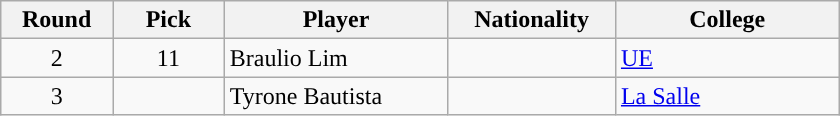<table class="wikitable sortable sortable">
<tr>
<th width="10%">Round</th>
<th width="10%">Pick</th>
<th width="20%">Player</th>
<th width="15%">Nationality</th>
<th width="20%">College</th>
</tr>
<tr>
<td align="center">2</td>
<td align="center">11</td>
<td>Braulio Lim</td>
<td></td>
<td><a href='#'>UE</a></td>
</tr>
<tr>
<td align="center">3</td>
<td></td>
<td>Tyrone Bautista</td>
<td></td>
<td><a href='#'>La Salle</a></td>
</tr>
</table>
